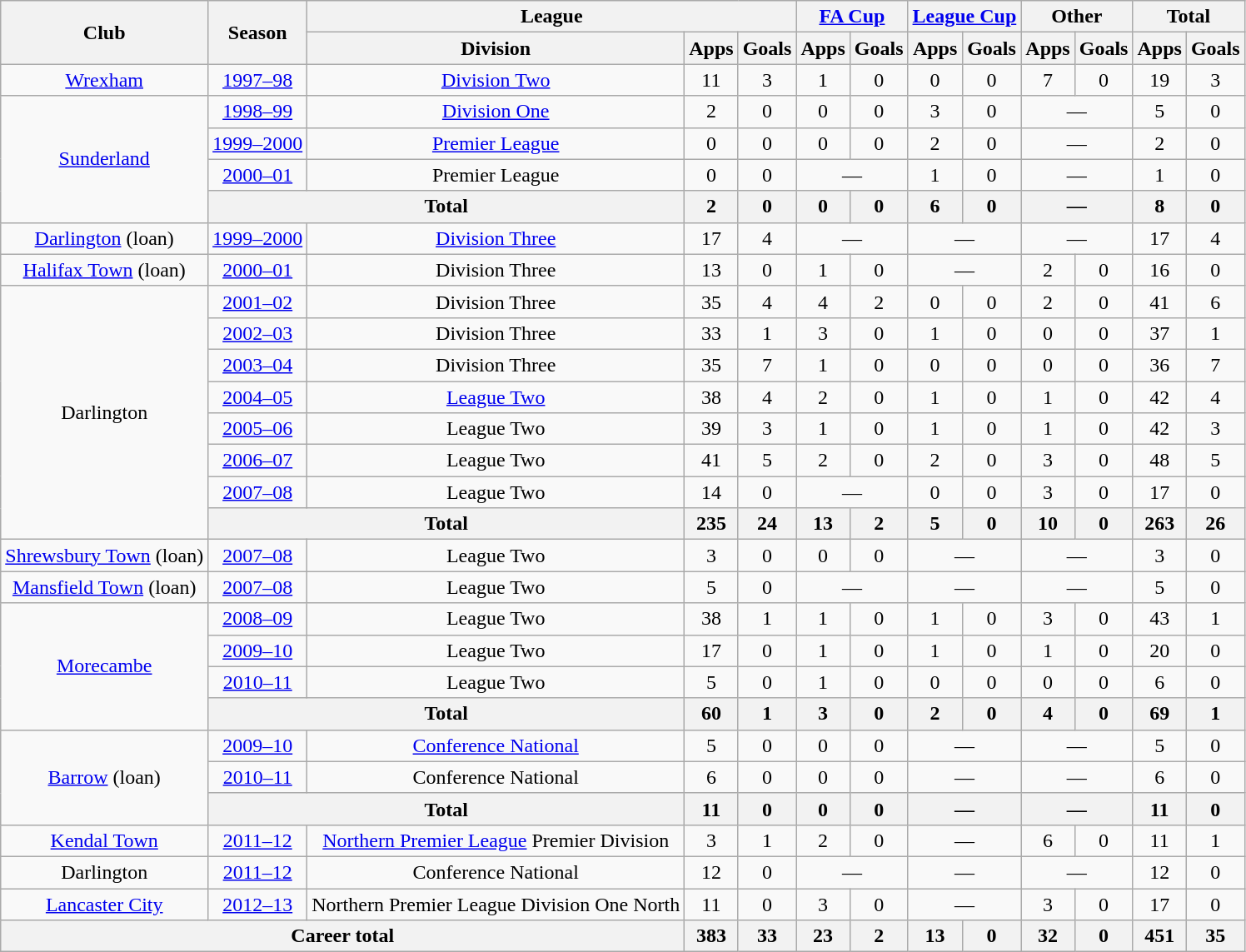<table class="wikitable" style="text-align:center">
<tr>
<th rowspan="2">Club</th>
<th rowspan="2">Season</th>
<th colspan="3">League</th>
<th colspan="2"><a href='#'>FA Cup</a></th>
<th colspan="2"><a href='#'>League Cup</a></th>
<th colspan="2">Other</th>
<th colspan="2">Total</th>
</tr>
<tr>
<th>Division</th>
<th>Apps</th>
<th>Goals</th>
<th>Apps</th>
<th>Goals</th>
<th>Apps</th>
<th>Goals</th>
<th>Apps</th>
<th>Goals</th>
<th>Apps</th>
<th>Goals</th>
</tr>
<tr>
<td><a href='#'>Wrexham</a></td>
<td><a href='#'>1997–98</a></td>
<td><a href='#'>Division Two</a></td>
<td>11</td>
<td>3</td>
<td>1</td>
<td>0</td>
<td>0</td>
<td>0</td>
<td>7</td>
<td>0</td>
<td>19</td>
<td>3</td>
</tr>
<tr>
<td rowspan="4"><a href='#'>Sunderland</a></td>
<td><a href='#'>1998–99</a></td>
<td><a href='#'>Division One</a></td>
<td>2</td>
<td>0</td>
<td>0</td>
<td>0</td>
<td>3</td>
<td>0</td>
<td colspan="2">—</td>
<td>5</td>
<td>0</td>
</tr>
<tr>
<td><a href='#'>1999–2000</a></td>
<td><a href='#'>Premier League</a></td>
<td>0</td>
<td>0</td>
<td>0</td>
<td>0</td>
<td>2</td>
<td>0</td>
<td colspan="2">—</td>
<td>2</td>
<td>0</td>
</tr>
<tr>
<td><a href='#'>2000–01</a></td>
<td>Premier League</td>
<td>0</td>
<td>0</td>
<td colspan="2">—</td>
<td>1</td>
<td>0</td>
<td colspan="2">—</td>
<td>1</td>
<td>0</td>
</tr>
<tr>
<th colspan="2">Total</th>
<th>2</th>
<th>0</th>
<th>0</th>
<th>0</th>
<th>6</th>
<th>0</th>
<th colspan="2">—</th>
<th>8</th>
<th>0</th>
</tr>
<tr>
<td><a href='#'>Darlington</a> (loan)</td>
<td><a href='#'>1999–2000</a></td>
<td><a href='#'>Division Three</a></td>
<td>17</td>
<td>4</td>
<td colspan="2">—</td>
<td colspan="2">—</td>
<td colspan="2">—</td>
<td>17</td>
<td>4</td>
</tr>
<tr>
<td><a href='#'>Halifax Town</a> (loan)</td>
<td><a href='#'>2000–01</a></td>
<td>Division Three</td>
<td>13</td>
<td>0</td>
<td>1</td>
<td>0</td>
<td colspan="2">—</td>
<td>2</td>
<td>0</td>
<td>16</td>
<td>0</td>
</tr>
<tr>
<td rowspan="8">Darlington</td>
<td><a href='#'>2001–02</a></td>
<td>Division Three</td>
<td>35</td>
<td>4</td>
<td>4</td>
<td>2</td>
<td>0</td>
<td>0</td>
<td>2</td>
<td>0</td>
<td>41</td>
<td>6</td>
</tr>
<tr>
<td><a href='#'>2002–03</a></td>
<td>Division Three</td>
<td>33</td>
<td>1</td>
<td>3</td>
<td>0</td>
<td>1</td>
<td>0</td>
<td>0</td>
<td>0</td>
<td>37</td>
<td>1</td>
</tr>
<tr>
<td><a href='#'>2003–04</a></td>
<td>Division Three</td>
<td>35</td>
<td>7</td>
<td>1</td>
<td>0</td>
<td>0</td>
<td>0</td>
<td>0</td>
<td>0</td>
<td>36</td>
<td>7</td>
</tr>
<tr>
<td><a href='#'>2004–05</a></td>
<td><a href='#'>League Two</a></td>
<td>38</td>
<td>4</td>
<td>2</td>
<td>0</td>
<td>1</td>
<td>0</td>
<td>1</td>
<td>0</td>
<td>42</td>
<td>4</td>
</tr>
<tr>
<td><a href='#'>2005–06</a></td>
<td>League Two</td>
<td>39</td>
<td>3</td>
<td>1</td>
<td>0</td>
<td>1</td>
<td>0</td>
<td>1</td>
<td>0</td>
<td>42</td>
<td>3</td>
</tr>
<tr>
<td><a href='#'>2006–07</a></td>
<td>League Two</td>
<td>41</td>
<td>5</td>
<td>2</td>
<td>0</td>
<td>2</td>
<td>0</td>
<td>3</td>
<td>0</td>
<td>48</td>
<td>5</td>
</tr>
<tr>
<td><a href='#'>2007–08</a></td>
<td>League Two</td>
<td>14</td>
<td>0</td>
<td colspan="2">—</td>
<td>0</td>
<td>0</td>
<td>3</td>
<td>0</td>
<td>17</td>
<td>0</td>
</tr>
<tr>
<th colspan="2">Total</th>
<th>235</th>
<th>24</th>
<th>13</th>
<th>2</th>
<th>5</th>
<th>0</th>
<th>10</th>
<th>0</th>
<th>263</th>
<th>26</th>
</tr>
<tr>
<td><a href='#'>Shrewsbury Town</a> (loan)</td>
<td><a href='#'>2007–08</a></td>
<td>League Two</td>
<td>3</td>
<td>0</td>
<td>0</td>
<td>0</td>
<td colspan="2">—</td>
<td colspan="2">—</td>
<td>3</td>
<td>0</td>
</tr>
<tr>
<td><a href='#'>Mansfield Town</a> (loan)</td>
<td><a href='#'>2007–08</a></td>
<td>League Two</td>
<td>5</td>
<td>0</td>
<td colspan="2">—</td>
<td colspan="2">—</td>
<td colspan="2">—</td>
<td>5</td>
<td>0</td>
</tr>
<tr>
<td rowspan="4"><a href='#'>Morecambe</a></td>
<td><a href='#'>2008–09</a></td>
<td>League Two</td>
<td>38</td>
<td>1</td>
<td>1</td>
<td>0</td>
<td>1</td>
<td>0</td>
<td>3</td>
<td>0</td>
<td>43</td>
<td>1</td>
</tr>
<tr>
<td><a href='#'>2009–10</a></td>
<td>League Two</td>
<td>17</td>
<td>0</td>
<td>1</td>
<td>0</td>
<td>1</td>
<td>0</td>
<td>1</td>
<td>0</td>
<td>20</td>
<td>0</td>
</tr>
<tr>
<td><a href='#'>2010–11</a></td>
<td>League Two</td>
<td>5</td>
<td>0</td>
<td>1</td>
<td>0</td>
<td>0</td>
<td>0</td>
<td>0</td>
<td>0</td>
<td>6</td>
<td>0</td>
</tr>
<tr>
<th colspan="2">Total</th>
<th>60</th>
<th>1</th>
<th>3</th>
<th>0</th>
<th>2</th>
<th>0</th>
<th>4</th>
<th>0</th>
<th>69</th>
<th>1</th>
</tr>
<tr>
<td rowspan="3"><a href='#'>Barrow</a> (loan)</td>
<td><a href='#'>2009–10</a></td>
<td><a href='#'>Conference National</a></td>
<td>5</td>
<td>0</td>
<td>0</td>
<td>0</td>
<td colspan="2">—</td>
<td colspan="2">—</td>
<td>5</td>
<td>0</td>
</tr>
<tr>
<td><a href='#'>2010–11</a></td>
<td>Conference National</td>
<td>6</td>
<td>0</td>
<td>0</td>
<td>0</td>
<td colspan="2">—</td>
<td colspan="2">—</td>
<td>6</td>
<td>0</td>
</tr>
<tr>
<th colspan="2">Total</th>
<th>11</th>
<th>0</th>
<th>0</th>
<th>0</th>
<th colspan="2">—</th>
<th colspan="2">—</th>
<th>11</th>
<th>0</th>
</tr>
<tr>
<td><a href='#'>Kendal Town</a></td>
<td><a href='#'>2011–12</a></td>
<td><a href='#'>Northern Premier League</a> Premier Division</td>
<td>3</td>
<td>1</td>
<td>2</td>
<td>0</td>
<td colspan="2">—</td>
<td>6</td>
<td>0</td>
<td>11</td>
<td>1</td>
</tr>
<tr>
<td>Darlington</td>
<td><a href='#'>2011–12</a></td>
<td>Conference National</td>
<td>12</td>
<td>0</td>
<td colspan="2">—</td>
<td colspan="2">—</td>
<td colspan="2">—</td>
<td>12</td>
<td>0</td>
</tr>
<tr>
<td><a href='#'>Lancaster City</a></td>
<td><a href='#'>2012–13</a></td>
<td>Northern Premier League Division One North</td>
<td>11</td>
<td>0</td>
<td>3</td>
<td>0</td>
<td colspan="2">—</td>
<td>3</td>
<td>0</td>
<td>17</td>
<td>0</td>
</tr>
<tr>
<th colspan="3">Career total</th>
<th>383</th>
<th>33</th>
<th>23</th>
<th>2</th>
<th>13</th>
<th>0</th>
<th>32</th>
<th>0</th>
<th>451</th>
<th>35</th>
</tr>
</table>
